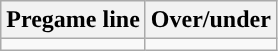<table class="wikitable">
<tr align="center">
<th>Pregame line</th>
<th>Over/under</th>
</tr>
<tr align="center">
<td></td>
<td></td>
</tr>
</table>
